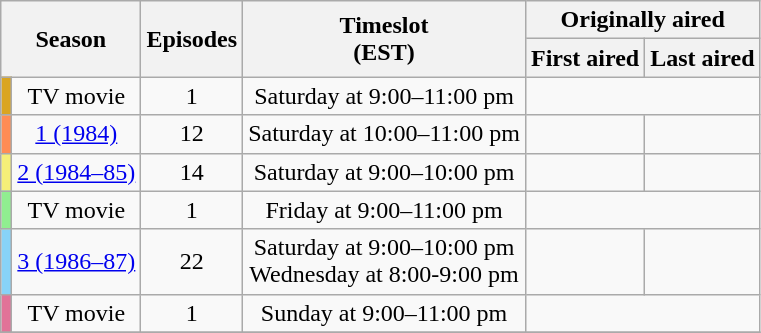<table class="wikitable plainrowheaders" style="text-align:center;">
<tr>
<th colspan="2" rowspan="2">Season</th>
<th rowspan="2">Episodes</th>
<th rowspan="2">Timeslot<br>(EST)</th>
<th colspan="2">Originally aired</th>
</tr>
<tr>
<th>First aired</th>
<th>Last aired</th>
</tr>
<tr>
<td style="background:#DAA520;"></td>
<td>TV movie</td>
<td>1</td>
<td>Saturday at 9:00–11:00 pm</td>
<td colspan="4" style="text-align: center;"></td>
</tr>
<tr>
<td style="background:#ff8c55;"></td>
<td><a href='#'>1 (1984)</a></td>
<td>12</td>
<td>Saturday at 10:00–11:00 pm</td>
<td></td>
<td></td>
</tr>
<tr>
<td style="background:#f5ef78;"></td>
<td><a href='#'>2 (1984–85)</a></td>
<td>14</td>
<td>Saturday at 9:00–10:00 pm</td>
<td></td>
<td></td>
</tr>
<tr>
<td style="background:#90EE90;"></td>
<td>TV movie</td>
<td>1</td>
<td>Friday at 9:00–11:00 pm</td>
<td colspan="4" style="text-align: center;"></td>
</tr>
<tr>
<td style="background:#87d3f8;"></td>
<td><a href='#'>3 (1986–87)</a></td>
<td>22</td>
<td>Saturday at 9:00–10:00 pm<br>Wednesday at 8:00-9:00 pm</td>
<td></td>
<td></td>
</tr>
<tr>
<td style="background:#E17398;"></td>
<td>TV movie</td>
<td>1</td>
<td>Sunday at 9:00–11:00 pm</td>
<td colspan="4" style="text-align: center;"></td>
</tr>
<tr>
</tr>
</table>
